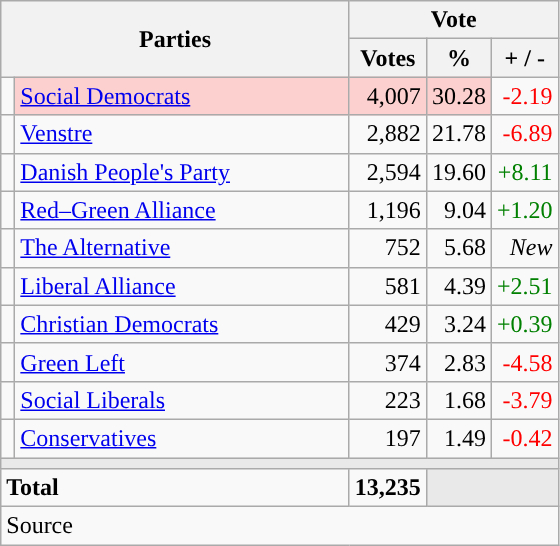<table class="wikitable" style="text-align:right;">
<tr>
<th style="text-align:centre;" rowspan="2" colspan="2" width="225">Parties</th>
<th colspan="3">Vote</th>
</tr>
<tr>
<th width="15">Votes</th>
<th width="15">%</th>
<th width="15">+ / -</th>
</tr>
<tr>
<td width="2" style="color:inherit;background:"></td>
<td bgcolor=#fbd0ce  align="left"><a href='#'>Social Democrats</a></td>
<td bgcolor=#fbd0ce>4,007</td>
<td bgcolor=#fbd0ce>30.28</td>
<td style=color:red;>-2.19</td>
</tr>
<tr>
<td width="2" style="color:inherit;background:"></td>
<td align="left"><a href='#'>Venstre</a></td>
<td>2,882</td>
<td>21.78</td>
<td style=color:red;>-6.89</td>
</tr>
<tr>
<td width="2" style="color:inherit;background:"></td>
<td align="left"><a href='#'>Danish People's Party</a></td>
<td>2,594</td>
<td>19.60</td>
<td style=color:green;>+8.11</td>
</tr>
<tr>
<td width="2" style="color:inherit;background:"></td>
<td align="left"><a href='#'>Red–Green Alliance</a></td>
<td>1,196</td>
<td>9.04</td>
<td style=color:green;>+1.20</td>
</tr>
<tr>
<td width="2" style="color:inherit;background:"></td>
<td align="left"><a href='#'>The Alternative</a></td>
<td>752</td>
<td>5.68</td>
<td><em>New</em></td>
</tr>
<tr>
<td width="2" style="color:inherit;background:"></td>
<td align="left"><a href='#'>Liberal Alliance</a></td>
<td>581</td>
<td>4.39</td>
<td style=color:green;>+2.51</td>
</tr>
<tr>
<td width="2" style="color:inherit;background:"></td>
<td align="left"><a href='#'>Christian Democrats</a></td>
<td>429</td>
<td>3.24</td>
<td style=color:green;>+0.39</td>
</tr>
<tr>
<td width="2" style="color:inherit;background:"></td>
<td align="left"><a href='#'>Green Left</a></td>
<td>374</td>
<td>2.83</td>
<td style=color:red;>-4.58</td>
</tr>
<tr>
<td width="2" style="color:inherit;background:"></td>
<td align="left"><a href='#'>Social Liberals</a></td>
<td>223</td>
<td>1.68</td>
<td style=color:red;>-3.79</td>
</tr>
<tr>
<td width="2" style="color:inherit;background:"></td>
<td align="left"><a href='#'>Conservatives</a></td>
<td>197</td>
<td>1.49</td>
<td style=color:red;>-0.42</td>
</tr>
<tr>
<td colspan="7" bgcolor="#E9E9E9"></td>
</tr>
<tr>
<td align="left" colspan="2"><strong>Total</strong></td>
<td><strong>13,235</strong></td>
<td bgcolor="#E9E9E9" colspan="2"></td>
</tr>
<tr>
<td align="left" colspan="6">Source</td>
</tr>
</table>
